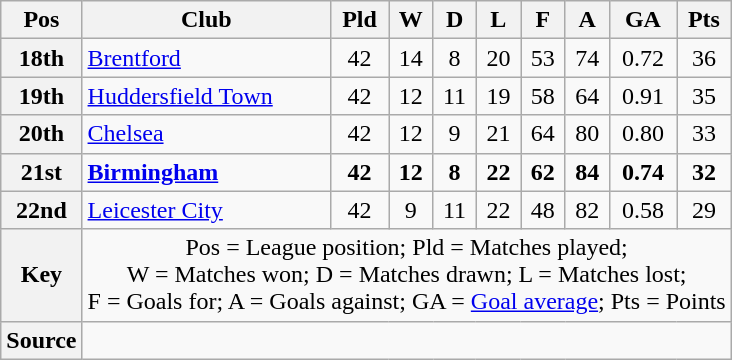<table class="wikitable" style="text-align:center">
<tr>
<th scope="col">Pos</th>
<th scope="col">Club</th>
<th scope="col">Pld</th>
<th scope="col">W</th>
<th scope="col">D</th>
<th scope="col">L</th>
<th scope="col">F</th>
<th scope="col">A</th>
<th scope="col">GA</th>
<th scope="col">Pts</th>
</tr>
<tr>
<th scope="row">18th</th>
<td align="left"><a href='#'>Brentford</a></td>
<td>42</td>
<td>14</td>
<td>8</td>
<td>20</td>
<td>53</td>
<td>74</td>
<td>0.72</td>
<td>36</td>
</tr>
<tr>
<th scope="row">19th</th>
<td align="left"><a href='#'>Huddersfield Town</a></td>
<td>42</td>
<td>12</td>
<td>11</td>
<td>19</td>
<td>58</td>
<td>64</td>
<td>0.91</td>
<td>35</td>
</tr>
<tr>
<th scope="row">20th</th>
<td align="left"><a href='#'>Chelsea</a></td>
<td>42</td>
<td>12</td>
<td>9</td>
<td>21</td>
<td>64</td>
<td>80</td>
<td>0.80</td>
<td>33</td>
</tr>
<tr style="font-weight:bold">
<th scope="row">21st</th>
<td align="left"><a href='#'>Birmingham</a></td>
<td>42</td>
<td>12</td>
<td>8</td>
<td>22</td>
<td>62</td>
<td>84</td>
<td>0.74</td>
<td>32</td>
</tr>
<tr>
<th scope="row">22nd</th>
<td align="left"><a href='#'>Leicester City</a></td>
<td>42</td>
<td>9</td>
<td>11</td>
<td>22</td>
<td>48</td>
<td>82</td>
<td>0.58</td>
<td>29</td>
</tr>
<tr>
<th scope="row">Key</th>
<td colspan="9">Pos = League position; Pld = Matches played;<br>W = Matches won; D = Matches drawn; L = Matches lost;<br>F = Goals for; A = Goals against; GA = <a href='#'>Goal average</a>; Pts = Points</td>
</tr>
<tr>
<th scope="row">Source</th>
<td colspan="9"></td>
</tr>
</table>
